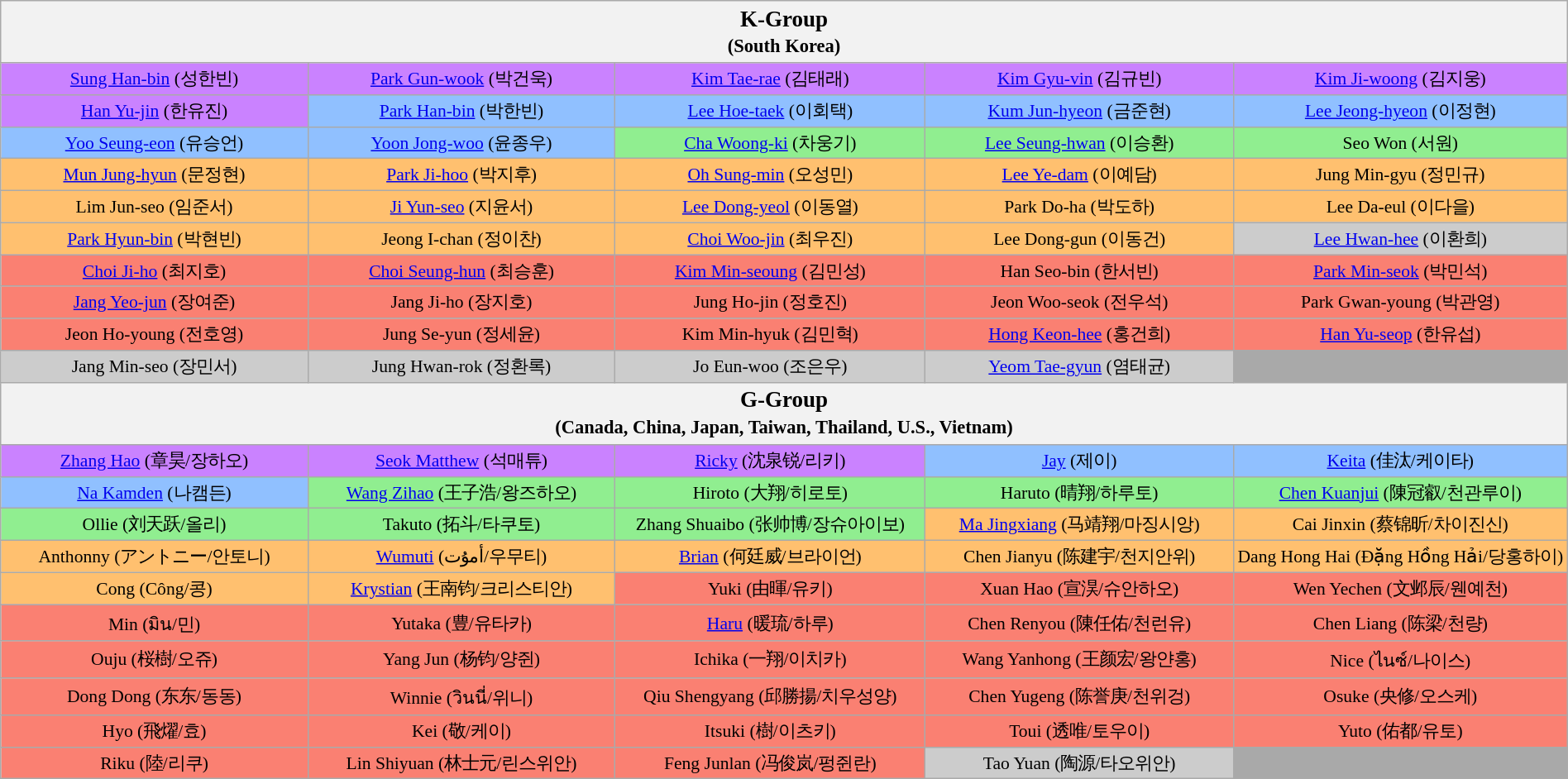<table class="wikitable collapsible" style="font-size:90%; text-align:center; white-space:nowrap; width:100%">
<tr>
<th colspan="5" style="font-size:125%">K-Group<br><small>(South Korea)</small></th>
</tr>
<tr>
<td width="20%" style="background:#CA82FF"><a href='#'>Sung Han-bin</a> (성한빈)</td>
<td width="20%" style="background:#CA82FF"><a href='#'>Park Gun-wook</a> (박건욱)</td>
<td width="20%" style="background:#CA82FF"><a href='#'>Kim Tae-rae</a> (김태래)</td>
<td width="20%" style="background:#CA82FF"><a href='#'>Kim Gyu-vin</a> (김규빈)</td>
<td width="20%" style="background:#CA82FF"><a href='#'>Kim Ji-woong</a> (김지웅)</td>
</tr>
<tr>
<td style="background:#CA82FF"><a href='#'>Han Yu-jin</a> (한유진)</td>
<td style="background:#90C0FF"><a href='#'>Park Han-bin</a> (박한빈)</td>
<td style="background:#90C0FF"><a href='#'>Lee Hoe-taek</a> (이회택)</td>
<td style="background:#90C0FF"><a href='#'>Kum Jun-hyeon</a> (금준현)</td>
<td style="background:#90C0FF"><a href='#'>Lee Jeong-hyeon</a> (이정현)</td>
</tr>
<tr>
<td style="background:#90C0FF"><a href='#'>Yoo Seung-eon</a> (유승언)</td>
<td style="background:#90C0FF"><a href='#'>Yoon Jong-woo</a> (윤종우)</td>
<td style="background:#90EE90"><a href='#'>Cha Woong-ki</a> (차웅기)</td>
<td style="background:#90EE90"><a href='#'>Lee Seung-hwan</a> (이승환)</td>
<td style="background:#90EE90">Seo Won (서원)</td>
</tr>
<tr>
<td style="background:#FFC06F"><a href='#'>Mun Jung-hyun</a> (문정현)</td>
<td style="background:#FFC06F"><a href='#'>Park Ji-hoo</a> (박지후)</td>
<td style="background:#FFC06F"><a href='#'>Oh Sung-min</a> (오성민)</td>
<td style="background:#FFC06F"><a href='#'>Lee Ye-dam</a> (이예담)</td>
<td style="background:#FFC06F">Jung Min-gyu (정민규)</td>
</tr>
<tr>
<td style="background:#FFC06F">Lim Jun-seo (임준서)</td>
<td style="background:#FFC06F"><a href='#'>Ji Yun-seo</a> (지윤서)</td>
<td style="background:#FFC06F"><a href='#'>Lee Dong-yeol</a> (이동열)</td>
<td style="background:#FFC06F">Park Do-ha (박도하)</td>
<td style="background:#FFC06F">Lee Da-eul (이다을)</td>
</tr>
<tr>
<td style="background:#FFC06F"><a href='#'>Park Hyun-bin</a> (박현빈)</td>
<td style="background:#FFC06F">Jeong I-chan (정이찬)</td>
<td style="background:#FFC06F"><a href='#'>Choi Woo-jin</a> (최우진)</td>
<td style="background:#FFC06F">Lee Dong-gun (이동건)</td>
<td style="background:#CCCCCC"><a href='#'>Lee Hwan-hee</a> (이환희)</td>
</tr>
<tr>
<td style="background:#FA8072"><a href='#'>Choi Ji-ho</a> (최지호)</td>
<td style="background:#FA8072"><a href='#'>Choi Seung-hun</a> (최승훈)</td>
<td style="background:#FA8072"><a href='#'>Kim Min-seoung</a> (김민성)</td>
<td style="background:#FA8072">Han Seo-bin (한서빈)</td>
<td style="background:#FA8072"><a href='#'>Park Min-seok</a> (박민석)</td>
</tr>
<tr>
<td style="background:#FA8072"><a href='#'>Jang Yeo-jun</a> (장여준)</td>
<td style="background:#FA8072">Jang Ji-ho (장지호)</td>
<td style="background:#FA8072">Jung Ho-jin (정호진)</td>
<td style="background:#FA8072">Jeon Woo-seok (전우석)</td>
<td style="background:#FA8072">Park Gwan-young (박관영)</td>
</tr>
<tr>
<td style="background:#FA8072">Jeon Ho-young (전호영)</td>
<td style="background:#FA8072">Jung Se-yun (정세윤)</td>
<td style="background:#FA8072">Kim Min-hyuk (김민혁)</td>
<td style="background:#FA8072"><a href='#'>Hong Keon-hee</a> (홍건희)</td>
<td style="background:#FA8072"><a href='#'>Han Yu-seop</a> (한유섭)</td>
</tr>
<tr>
<td style="background:#CCCCCC">Jang Min-seo (장민서)</td>
<td style="background:#CCCCCC">Jung Hwan-rok (정환록)</td>
<td style="background:#CCCCCC">Jo Eun-woo (조은우)</td>
<td style="background:#CCCCCC"><a href='#'>Yeom Tae-gyun</a> (염태균)</td>
<td colspan="1" style="background:darkgray"></td>
</tr>
<tr>
<th colspan="5" style="font-size:125%">G-Group<br><small>(Canada, China, Japan, Taiwan, Thailand, U.S., Vietnam)</small><br></th>
</tr>
<tr>
<td style="background:#CA82FF"><a href='#'>Zhang Hao</a> (章昊/장하오)</td>
<td style="background:#CA82FF"><a href='#'>Seok Matthew</a> (석매튜)</td>
<td style="background:#CA82FF"><a href='#'>Ricky</a> (沈泉锐/리키)</td>
<td style="background:#90C0FF"><a href='#'>Jay</a> (제이)</td>
<td style="background:#90C0FF"><a href='#'>Keita</a> (佳汰/케이타)</td>
</tr>
<tr>
<td style="background:#90C0FF"><a href='#'>Na Kamden</a> (나캠든)</td>
<td style="background:#90EE90"><a href='#'>Wang Zihao</a> (王子浩/왕즈하오)</td>
<td style="background:#90EE90">Hiroto (大翔/히로토)</td>
<td style="background:#90EE90">Haruto (晴翔/하루토)</td>
<td style="background:#90EE90"><a href='#'>Chen Kuanjui</a> (陳冠叡/천관루이)</td>
</tr>
<tr>
<td style="background:#90EE90">Ollie (刘天跃/올리)</td>
<td style="background:#90EE90">Takuto (拓斗/타쿠토)</td>
<td style="background:#90EE90">Zhang Shuaibo (张帅博/장슈아이보)</td>
<td style="background:#FFC06F"><a href='#'>Ma Jingxiang</a> (马靖翔/마징시앙)</td>
<td style="background:#FFC06F">Cai Jinxin (蔡锦昕/차이진신)</td>
</tr>
<tr>
<td style="background:#FFC06F">Anthonny (アントニー/안토니)</td>
<td style="background:#FFC06F"><a href='#'>Wumuti</a> (أمۇت/우무티)</td>
<td style="background:#FFC06F"><a href='#'>Brian</a> (何廷威/브라이언)</td>
<td style="background:#FFC06F">Chen Jianyu (陈建宇/천지안위)</td>
<td style="background:#FFC06F">Dang Hong Hai (Đặng Hồng Hải/당홍하이)</td>
</tr>
<tr>
<td style="background:#FFC06F">Cong (Công/콩)</td>
<td style="background:#FFC06F"><a href='#'>Krystian</a> (王南钧/크리스티안)</td>
<td style="background:#FA8072">Yuki (由暉/유키)</td>
<td style="background:#FA8072">Xuan Hao (宣淏/슈안하오)</td>
<td style="background:#FA8072">Wen Yechen (文邺辰/웬예천)</td>
</tr>
<tr>
<td style="background:#FA8072">Min (มิน/민)</td>
<td style="background:#FA8072">Yutaka (豊/유타카)</td>
<td style="background:#FA8072"><a href='#'>Haru</a> (暖琉/하루)</td>
<td style="background:#FA8072">Chen Renyou (陳任佑/천런유)</td>
<td style="background:#FA8072">Chen Liang (陈梁/천량)</td>
</tr>
<tr>
<td style="background:#FA8072">Ouju (桜樹/오쥬)</td>
<td style="background:#FA8072">Yang Jun (杨钧/양쥔)</td>
<td style="background:#FA8072">Ichika (一翔/이치카)</td>
<td style="background:#FA8072">Wang Yanhong (王颜宏/왕얀홍)</td>
<td style="background:#FA8072">Nice (ไนซ์/나이스)</td>
</tr>
<tr>
<td style="background:#FA8072">Dong Dong (东东/동동)</td>
<td style="background:#FA8072">Winnie (วินนี่/위니)</td>
<td style="background:#FA8072">Qiu Shengyang (邱勝揚/치우성양)</td>
<td style="background:#FA8072">Chen Yugeng (陈誉庚/천위겅)</td>
<td style="background:#FA8072">Osuke (央修/오스케)</td>
</tr>
<tr>
<td style="background:#FA8072">Hyo (飛燿/효)</td>
<td style="background:#FA8072">Kei (敬/케이)</td>
<td style="background:#FA8072">Itsuki (樹/이츠키)</td>
<td style="background:#FA8072">Toui (透唯/토우이)</td>
<td style="background:#FA8072">Yuto (佑都/유토)</td>
</tr>
<tr>
<td style="background:#FA8072">Riku (陸/리쿠)</td>
<td style="background:#FA8072">Lin Shiyuan (林士元/린스위안)</td>
<td style="background:#FA8072">Feng Junlan (冯俊岚/펑쥔란)</td>
<td style="background:#CCCCCC">Tao Yuan (陶源/타오위안)</td>
<td style="background:darkgray"></td>
</tr>
</table>
